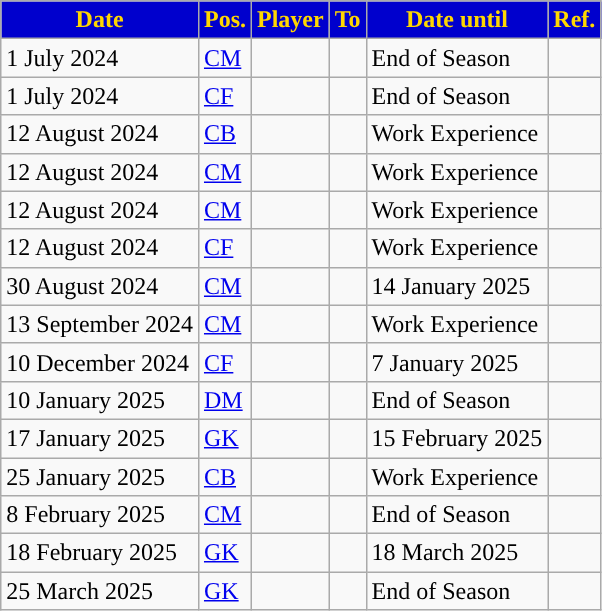<table class="wikitable plainrowheaders sortable">
<tr>
<th style="background:mediumblue;color:gold;">Date</th>
<th style="background:mediumblue;color:gold;">Pos.</th>
<th style="background:mediumblue;color:gold;">Player</th>
<th style="background:mediumblue;color:gold;">To</th>
<th style="background:mediumblue;color:gold;">Date until</th>
<th style="background:mediumblue;color:gold;">Ref.</th>
</tr>
<tr>
<td>1 July 2024</td>
<td><a href='#'>CM</a></td>
<td></td>
<td></td>
<td>End of Season</td>
<td></td>
</tr>
<tr>
<td>1 July 2024</td>
<td><a href='#'>CF</a></td>
<td></td>
<td></td>
<td>End of Season</td>
<td></td>
</tr>
<tr>
<td>12 August 2024</td>
<td><a href='#'>CB</a></td>
<td></td>
<td></td>
<td>Work Experience</td>
<td></td>
</tr>
<tr>
<td>12 August 2024</td>
<td><a href='#'>CM</a></td>
<td></td>
<td></td>
<td>Work Experience</td>
<td></td>
</tr>
<tr>
<td>12 August 2024</td>
<td><a href='#'>CM</a></td>
<td></td>
<td></td>
<td>Work Experience</td>
<td></td>
</tr>
<tr>
<td>12 August 2024</td>
<td><a href='#'>CF</a></td>
<td></td>
<td></td>
<td>Work Experience</td>
<td></td>
</tr>
<tr>
<td>30 August 2024</td>
<td><a href='#'>CM</a></td>
<td></td>
<td></td>
<td>14 January 2025</td>
<td></td>
</tr>
<tr>
<td>13 September 2024</td>
<td><a href='#'>CM</a></td>
<td></td>
<td></td>
<td>Work Experience</td>
<td></td>
</tr>
<tr>
<td>10 December 2024</td>
<td><a href='#'>CF</a></td>
<td></td>
<td></td>
<td>7 January 2025</td>
<td></td>
</tr>
<tr>
<td>10 January 2025</td>
<td><a href='#'>DM</a></td>
<td></td>
<td></td>
<td>End of Season</td>
<td></td>
</tr>
<tr>
<td>17 January 2025</td>
<td><a href='#'>GK</a></td>
<td></td>
<td></td>
<td>15 February 2025</td>
<td></td>
</tr>
<tr>
<td>25 January 2025</td>
<td><a href='#'>CB</a></td>
<td></td>
<td></td>
<td>Work Experience</td>
<td></td>
</tr>
<tr>
<td>8 February 2025</td>
<td><a href='#'>CM</a></td>
<td></td>
<td></td>
<td>End of Season</td>
<td></td>
</tr>
<tr>
<td>18 February 2025</td>
<td><a href='#'>GK</a></td>
<td></td>
<td></td>
<td>18 March 2025</td>
<td></td>
</tr>
<tr>
<td>25 March 2025</td>
<td><a href='#'>GK</a></td>
<td></td>
<td></td>
<td>End of Season</td>
<td></td>
</tr>
</table>
